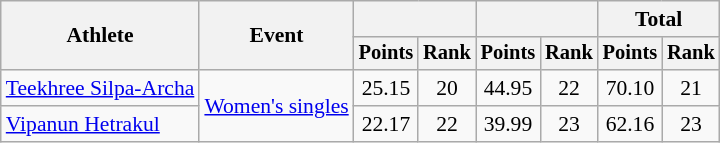<table class=wikitable style=font-size:90%>
<tr>
<th rowspan=2>Athlete</th>
<th rowspan=2>Event</th>
<th colspan=2></th>
<th colspan=2></th>
<th colspan=2>Total</th>
</tr>
<tr style=font-size:95%>
<th>Points</th>
<th>Rank</th>
<th>Points</th>
<th>Rank</th>
<th>Points</th>
<th>Rank</th>
</tr>
<tr align=center>
<td align=left><a href='#'>Teekhree Silpa-Archa</a></td>
<td align=left rowspan=2><a href='#'>Women's singles</a></td>
<td>25.15</td>
<td>20</td>
<td>44.95</td>
<td>22</td>
<td>70.10</td>
<td>21</td>
</tr>
<tr align=center>
<td align=left><a href='#'>Vipanun Hetrakul</a></td>
<td>22.17</td>
<td>22</td>
<td>39.99</td>
<td>23</td>
<td>62.16</td>
<td>23</td>
</tr>
</table>
